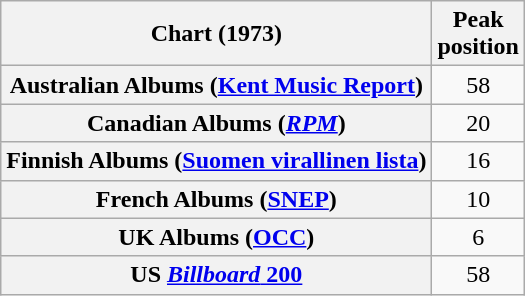<table class="wikitable sortable plainrowheaders" style="text-align:center;">
<tr>
<th scope="col">Chart (1973)</th>
<th scope="col">Peak<br> position</th>
</tr>
<tr>
<th scope="row">Australian Albums (<a href='#'>Kent Music Report</a>)</th>
<td>58</td>
</tr>
<tr>
<th scope="row">Canadian Albums (<em><a href='#'>RPM</a></em>)</th>
<td>20</td>
</tr>
<tr>
<th scope="row">Finnish Albums (<a href='#'>Suomen virallinen lista</a>)</th>
<td>16</td>
</tr>
<tr>
<th scope="row">French Albums (<a href='#'>SNEP</a>)</th>
<td>10</td>
</tr>
<tr>
<th scope="row">UK Albums (<a href='#'>OCC</a>)</th>
<td>6</td>
</tr>
<tr>
<th scope="row">US <a href='#'><em>Billboard</em> 200</a></th>
<td>58</td>
</tr>
</table>
